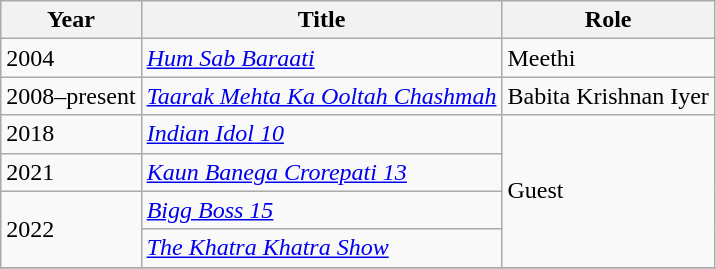<table class="wikitable sortable">
<tr>
<th>Year</th>
<th>Title</th>
<th>Role</th>
</tr>
<tr>
<td>2004</td>
<td><em><a href='#'>Hum Sab Baraati</a></em></td>
<td>Meethi</td>
</tr>
<tr>
<td>2008–present</td>
<td><em><a href='#'>Taarak Mehta Ka Ooltah Chashmah</a></em></td>
<td>Babita Krishnan Iyer</td>
</tr>
<tr>
<td>2018</td>
<td><em><a href='#'>Indian Idol 10</a></em></td>
<td rowspan="4">Guest</td>
</tr>
<tr>
<td>2021</td>
<td><em><a href='#'>Kaun Banega Crorepati 13</a></em></td>
</tr>
<tr>
<td rowspan="2">2022</td>
<td><em><a href='#'>Bigg Boss 15</a></em></td>
</tr>
<tr>
<td><em><a href='#'>The Khatra Khatra Show</a></em></td>
</tr>
<tr>
</tr>
</table>
